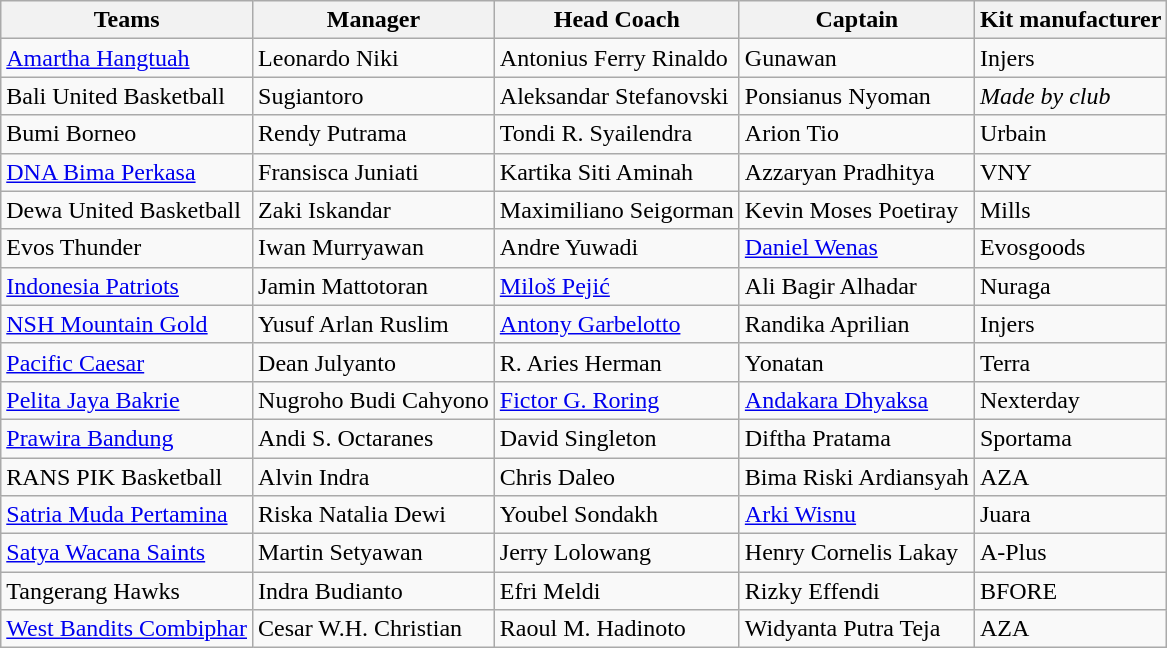<table class="wikitable sortable">
<tr>
<th>Teams</th>
<th>Manager</th>
<th>Head Coach</th>
<th>Captain</th>
<th>Kit manufacturer</th>
</tr>
<tr>
<td><a href='#'>Amartha Hangtuah</a></td>
<td> Leonardo Niki</td>
<td> Antonius Ferry Rinaldo</td>
<td> Gunawan</td>
<td> Injers</td>
</tr>
<tr>
<td>Bali United Basketball</td>
<td> Sugiantoro</td>
<td> Aleksandar Stefanovski</td>
<td> Ponsianus Nyoman</td>
<td> <em>Made by club</em></td>
</tr>
<tr>
<td>Bumi Borneo</td>
<td> Rendy Putrama</td>
<td> Tondi R. Syailendra</td>
<td> Arion Tio</td>
<td> Urbain</td>
</tr>
<tr>
<td><a href='#'>DNA Bima Perkasa</a></td>
<td> Fransisca Juniati</td>
<td> Kartika Siti Aminah</td>
<td> Azzaryan Pradhitya</td>
<td> VNY</td>
</tr>
<tr>
<td>Dewa United Basketball</td>
<td> Zaki Iskandar</td>
<td> Maximiliano Seigorman</td>
<td> Kevin Moses Poetiray</td>
<td> Mills</td>
</tr>
<tr>
<td>Evos Thunder</td>
<td> Iwan Murryawan</td>
<td> Andre Yuwadi</td>
<td> <a href='#'>Daniel Wenas</a></td>
<td> Evosgoods</td>
</tr>
<tr>
<td><a href='#'>Indonesia Patriots</a></td>
<td> Jamin Mattotoran</td>
<td> <a href='#'>Miloš Pejić</a></td>
<td> Ali Bagir Alhadar</td>
<td> Nuraga</td>
</tr>
<tr>
<td><a href='#'>NSH Mountain Gold</a></td>
<td> Yusuf Arlan Ruslim</td>
<td> <a href='#'>Antony Garbelotto</a></td>
<td> Randika Aprilian</td>
<td> Injers</td>
</tr>
<tr>
<td><a href='#'>Pacific Caesar</a></td>
<td> Dean Julyanto</td>
<td> R. Aries Herman</td>
<td> Yonatan</td>
<td> Terra</td>
</tr>
<tr>
<td><a href='#'>Pelita Jaya Bakrie</a></td>
<td> Nugroho Budi Cahyono</td>
<td> <a href='#'>Fictor G. Roring</a></td>
<td> <a href='#'>Andakara Dhyaksa</a></td>
<td> Nexterday</td>
</tr>
<tr>
<td><a href='#'>Prawira Bandung</a></td>
<td> Andi S. Octaranes</td>
<td> David Singleton</td>
<td> Diftha Pratama</td>
<td> Sportama</td>
</tr>
<tr>
<td>RANS PIK Basketball</td>
<td> Alvin Indra</td>
<td> Chris Daleo</td>
<td> Bima Riski Ardiansyah</td>
<td> AZA</td>
</tr>
<tr>
<td><a href='#'>Satria Muda Pertamina</a></td>
<td> Riska Natalia Dewi</td>
<td> Youbel Sondakh</td>
<td> <a href='#'>Arki Wisnu</a></td>
<td> Juara</td>
</tr>
<tr>
<td><a href='#'>Satya Wacana Saints</a></td>
<td> Martin Setyawan</td>
<td> Jerry Lolowang</td>
<td> Henry Cornelis Lakay</td>
<td> A-Plus</td>
</tr>
<tr>
<td>Tangerang Hawks</td>
<td> Indra Budianto</td>
<td> Efri Meldi</td>
<td> Rizky Effendi</td>
<td> BFORE</td>
</tr>
<tr>
<td><a href='#'>West Bandits Combiphar</a></td>
<td> Cesar W.H. Christian</td>
<td> Raoul M. Hadinoto</td>
<td> Widyanta Putra Teja</td>
<td> AZA</td>
</tr>
</table>
